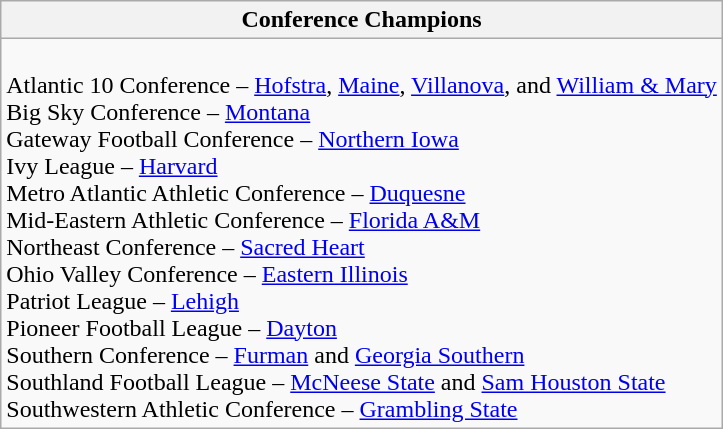<table class="wikitable">
<tr>
<th>Conference Champions</th>
</tr>
<tr>
<td><br>Atlantic 10 Conference – <a href='#'>Hofstra</a>, <a href='#'>Maine</a>, <a href='#'>Villanova</a>, and <a href='#'>William & Mary</a><br>
Big Sky Conference – <a href='#'>Montana</a><br>
Gateway Football Conference – <a href='#'>Northern Iowa</a><br>
Ivy League – <a href='#'>Harvard</a><br>
Metro Atlantic Athletic Conference – <a href='#'>Duquesne</a><br>
Mid-Eastern Athletic Conference – <a href='#'>Florida A&M</a><br>
Northeast Conference – <a href='#'>Sacred Heart</a><br>
Ohio Valley Conference – <a href='#'>Eastern Illinois</a><br>
Patriot League – <a href='#'>Lehigh</a><br>
Pioneer Football League – <a href='#'>Dayton</a><br>
Southern Conference – <a href='#'>Furman</a> and <a href='#'>Georgia Southern</a><br>
Southland Football League – <a href='#'>McNeese State</a> and <a href='#'>Sam Houston State</a><br>
Southwestern Athletic Conference – <a href='#'>Grambling State</a></td>
</tr>
</table>
